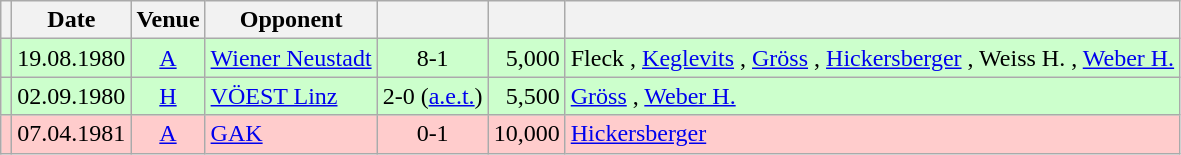<table class="wikitable" Style="text-align: center">
<tr>
<th></th>
<th>Date</th>
<th>Venue</th>
<th>Opponent</th>
<th></th>
<th></th>
<th></th>
</tr>
<tr style="background:#cfc">
<td></td>
<td>19.08.1980</td>
<td><a href='#'>A</a></td>
<td align="left"><a href='#'>Wiener Neustadt</a></td>
<td>8-1</td>
<td align="right">5,000</td>
<td align="left">Fleck , <a href='#'>Keglevits</a>  , <a href='#'>Gröss</a>  , <a href='#'>Hickersberger</a> , Weiss H. , <a href='#'>Weber H.</a> </td>
</tr>
<tr style="background:#cfc">
<td></td>
<td>02.09.1980</td>
<td><a href='#'>H</a></td>
<td align="left"><a href='#'>VÖEST Linz</a></td>
<td>2-0 (<a href='#'>a.e.t.</a>)</td>
<td align="right">5,500</td>
<td align="left"><a href='#'>Gröss</a> , <a href='#'>Weber H.</a> </td>
</tr>
<tr style="background:#fcc">
<td></td>
<td>07.04.1981</td>
<td><a href='#'>A</a></td>
<td align="left"><a href='#'>GAK</a></td>
<td>0-1</td>
<td align="right">10,000</td>
<td align="left"><a href='#'>Hickersberger</a> </td>
</tr>
</table>
